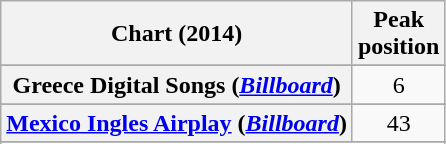<table class="wikitable sortable plainrowheaders" style="text-align:center">
<tr>
<th scope="col">Chart (2014)</th>
<th scope="col">Peak<br>position</th>
</tr>
<tr>
</tr>
<tr>
</tr>
<tr>
<th scope="row">Greece Digital Songs (<em><a href='#'>Billboard</a></em>)</th>
<td>6</td>
</tr>
<tr>
</tr>
<tr>
</tr>
<tr>
<th scope="row"><a href='#'>Mexico Ingles Airplay</a> (<em><a href='#'>Billboard</a></em>)</th>
<td>43</td>
</tr>
<tr>
</tr>
<tr>
</tr>
<tr>
</tr>
</table>
